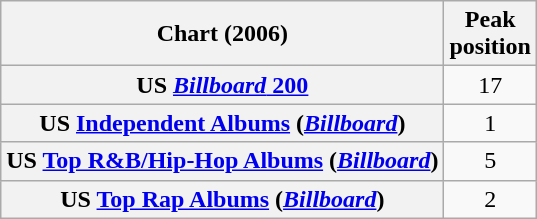<table class="wikitable sortable plainrowheaders" style="text-align:center;">
<tr>
<th scope="col">Chart (2006)</th>
<th scope="col">Peak<br>position</th>
</tr>
<tr>
<th scope="row">US <a href='#'><em>Billboard</em> 200</a></th>
<td>17</td>
</tr>
<tr>
<th scope="row">US <a href='#'>Independent Albums</a> (<em><a href='#'>Billboard</a></em>)</th>
<td>1</td>
</tr>
<tr>
<th scope="row">US <a href='#'>Top R&B/Hip-Hop Albums</a> (<em><a href='#'>Billboard</a></em>)</th>
<td>5</td>
</tr>
<tr>
<th scope="row">US <a href='#'>Top Rap Albums</a> (<em><a href='#'>Billboard</a></em>)</th>
<td>2</td>
</tr>
</table>
